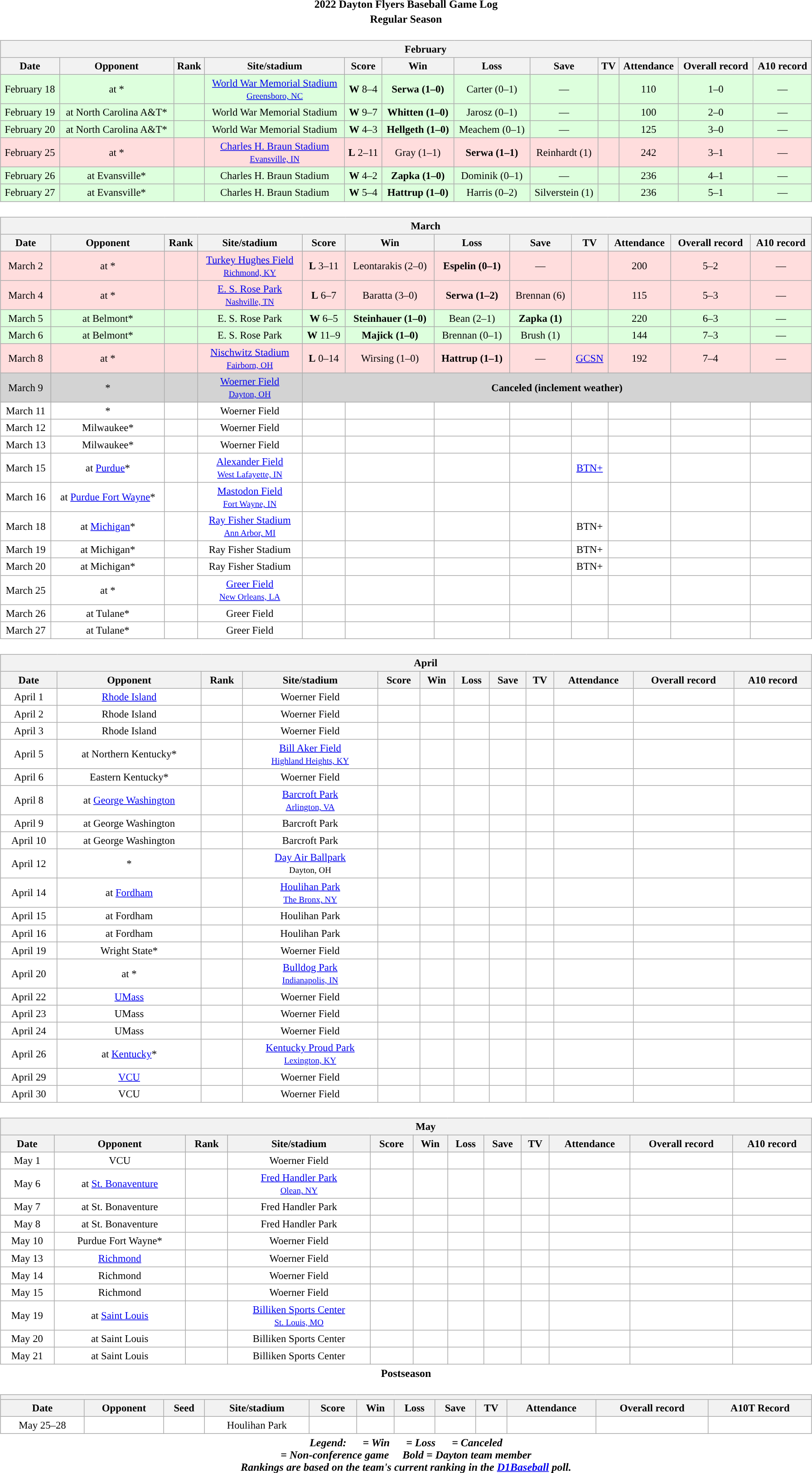<table class="toccolours" width=95% style="clear:both; margin:1.5em auto; text-align:center;">
<tr>
<th colspan=2>2022 Dayton Flyers Baseball Game Log</th>
</tr>
<tr>
<th colspan=2>Regular Season</th>
</tr>
<tr valign="top">
<td><br><table class="wikitable collapsible collapsed" style="margin:auto; width:100%; text-align:center; font-size:95%">
<tr>
<th colspan=12 style="padding-left:4em;">February</th>
</tr>
<tr>
<th>Date</th>
<th>Opponent</th>
<th>Rank</th>
<th>Site/stadium</th>
<th>Score</th>
<th>Win</th>
<th>Loss</th>
<th>Save</th>
<th>TV</th>
<th>Attendance</th>
<th>Overall record</th>
<th>A10 record</th>
</tr>
<tr align="center" bgcolor="ddffdd">
<td>February 18</td>
<td>at *</td>
<td></td>
<td><a href='#'>World War Memorial Stadium</a><br><small><a href='#'>Greensboro, NC</a></small></td>
<td><strong>W</strong> 8–4</td>
<td><strong>Serwa (1–0)</strong></td>
<td>Carter (0–1)</td>
<td>—</td>
<td></td>
<td>110</td>
<td>1–0</td>
<td>—</td>
</tr>
<tr align="center" bgcolor="ddffdd">
<td>February 19</td>
<td>at North Carolina A&T*</td>
<td></td>
<td>World War Memorial Stadium</td>
<td><strong>W</strong> 9–7</td>
<td><strong>Whitten (1–0)</strong></td>
<td>Jarosz (0–1)</td>
<td>—</td>
<td></td>
<td>100</td>
<td>2–0</td>
<td>—</td>
</tr>
<tr align="center" bgcolor="ddffdd">
<td>February 20</td>
<td>at North Carolina A&T*</td>
<td></td>
<td>World War Memorial Stadium</td>
<td><strong>W</strong> 4–3</td>
<td><strong>Hellgeth (1–0)</strong></td>
<td>Meachem (0–1)</td>
<td>—</td>
<td></td>
<td>125</td>
<td>3–0</td>
<td>—</td>
</tr>
<tr align="center" bgcolor="ffdddd">
<td>February 25</td>
<td>at *</td>
<td></td>
<td><a href='#'>Charles H. Braun Stadium</a><br><small><a href='#'>Evansville, IN</a></small></td>
<td><strong>L</strong> 2–11</td>
<td>Gray (1–1)</td>
<td><strong>Serwa (1–1)</strong></td>
<td>Reinhardt (1)</td>
<td></td>
<td>242</td>
<td>3–1</td>
<td>—</td>
</tr>
<tr align="center" bgcolor="ddffdd">
<td>February 26</td>
<td>at Evansville*</td>
<td></td>
<td>Charles H. Braun Stadium</td>
<td><strong>W</strong> 4–2</td>
<td><strong>Zapka (1–0)</strong></td>
<td>Dominik (0–1)</td>
<td>—</td>
<td></td>
<td>236</td>
<td>4–1</td>
<td>—</td>
</tr>
<tr align="center" bgcolor="ddffdd">
<td>February 27</td>
<td>at Evansville*</td>
<td></td>
<td>Charles H. Braun Stadium</td>
<td><strong>W</strong> 5–4</td>
<td><strong>Hattrup (1–0)</strong></td>
<td>Harris (0–2)</td>
<td>Silverstein (1)</td>
<td></td>
<td>236</td>
<td>5–1</td>
<td>—</td>
</tr>
</table>
</td>
</tr>
<tr>
<td><br><table class="wikitable collapsible" style="margin:auto; width:100%; text-align:center; font-size:95%">
<tr>
<th colspan=12 style="padding-left:4em;">March</th>
</tr>
<tr>
<th>Date</th>
<th>Opponent</th>
<th>Rank</th>
<th>Site/stadium</th>
<th>Score</th>
<th>Win</th>
<th>Loss</th>
<th>Save</th>
<th>TV</th>
<th>Attendance</th>
<th>Overall record</th>
<th>A10 record</th>
</tr>
<tr align="center" bgcolor="ffdddd">
<td>March 2</td>
<td>at *</td>
<td></td>
<td><a href='#'>Turkey Hughes Field</a><br><small><a href='#'>Richmond, KY</a></small></td>
<td><strong>L</strong> 3–11</td>
<td>Leontarakis (2–0)</td>
<td><strong>Espelin (0–1)</strong></td>
<td>—</td>
<td></td>
<td>200</td>
<td>5–2</td>
<td>—</td>
</tr>
<tr align="center" bgcolor="ffdddd">
<td>March 4</td>
<td>at *</td>
<td></td>
<td><a href='#'>E. S. Rose Park</a><br><small><a href='#'>Nashville, TN</a></small></td>
<td><strong>L</strong> 6–7</td>
<td>Baratta (3–0)</td>
<td><strong>Serwa (1–2)</strong></td>
<td>Brennan (6)</td>
<td></td>
<td>115</td>
<td>5–3</td>
<td>—</td>
</tr>
<tr align="center" bgcolor="ddffdd">
<td>March 5</td>
<td>at Belmont*</td>
<td></td>
<td>E. S. Rose Park</td>
<td><strong>W</strong> 6–5</td>
<td><strong>Steinhauer (1–0)</strong></td>
<td>Bean (2–1)</td>
<td><strong>Zapka (1)</strong></td>
<td></td>
<td>220</td>
<td>6–3</td>
<td>—</td>
</tr>
<tr align="center" bgcolor="ddffdd">
<td>March 6</td>
<td>at Belmont*</td>
<td></td>
<td>E. S. Rose Park</td>
<td><strong>W</strong> 11–9</td>
<td><strong>Majick (1–0)</strong></td>
<td>Brennan (0–1)</td>
<td>Brush (1)</td>
<td></td>
<td>144</td>
<td>7–3</td>
<td>—</td>
</tr>
<tr align="center" bgcolor="ffdddd">
<td>March 8</td>
<td>at *</td>
<td></td>
<td><a href='#'>Nischwitz Stadium</a><br><small><a href='#'>Fairborn, OH</a></small></td>
<td><strong>L</strong> 0–14</td>
<td>Wirsing (1–0)</td>
<td><strong>Hattrup (1–1)</strong></td>
<td>—</td>
<td><a href='#'>GCSN</a></td>
<td>192</td>
<td>7–4</td>
<td>—</td>
</tr>
<tr align="center" bgcolor="d3d3d3">
<td>March 9</td>
<td>*</td>
<td></td>
<td><a href='#'>Woerner Field</a><br><small><a href='#'>Dayton, OH</a></small></td>
<td colspan="8"><strong>Canceled (inclement weather)</strong></td>
</tr>
<tr align="center" bgcolor="white">
<td>March 11</td>
<td>*</td>
<td></td>
<td>Woerner Field</td>
<td></td>
<td></td>
<td></td>
<td></td>
<td></td>
<td></td>
<td></td>
<td></td>
</tr>
<tr align="center" bgcolor="white">
<td>March 12</td>
<td>Milwaukee*</td>
<td></td>
<td>Woerner Field</td>
<td></td>
<td></td>
<td></td>
<td></td>
<td></td>
<td></td>
<td></td>
<td></td>
</tr>
<tr align="center" bgcolor="white">
<td>March 13</td>
<td>Milwaukee*</td>
<td></td>
<td>Woerner Field</td>
<td></td>
<td></td>
<td></td>
<td></td>
<td></td>
<td></td>
<td></td>
<td></td>
</tr>
<tr align="center" bgcolor="white">
<td>March 15</td>
<td>at <a href='#'>Purdue</a>*</td>
<td></td>
<td><a href='#'>Alexander Field</a><br><small><a href='#'>West Lafayette, IN</a></small></td>
<td></td>
<td></td>
<td></td>
<td></td>
<td><a href='#'>BTN+</a></td>
<td></td>
<td></td>
<td></td>
</tr>
<tr align="center" bgcolor="white">
<td>March 16</td>
<td>at <a href='#'>Purdue Fort Wayne</a>*</td>
<td></td>
<td><a href='#'>Mastodon Field</a><br><small><a href='#'>Fort Wayne, IN</a></small></td>
<td></td>
<td></td>
<td></td>
<td></td>
<td></td>
<td></td>
<td></td>
<td></td>
</tr>
<tr align="center" bgcolor="white">
<td>March 18</td>
<td>at <a href='#'>Michigan</a>*</td>
<td></td>
<td><a href='#'>Ray Fisher Stadium</a><br><small><a href='#'>Ann Arbor, MI</a></small></td>
<td></td>
<td></td>
<td></td>
<td></td>
<td>BTN+</td>
<td></td>
<td></td>
<td></td>
</tr>
<tr align="center" bgcolor="white">
<td>March 19</td>
<td>at Michigan*</td>
<td></td>
<td>Ray Fisher Stadium</td>
<td></td>
<td></td>
<td></td>
<td></td>
<td>BTN+</td>
<td></td>
<td></td>
<td></td>
</tr>
<tr align="center" bgcolor="white">
<td>March 20</td>
<td>at Michigan*</td>
<td></td>
<td>Ray Fisher Stadium</td>
<td></td>
<td></td>
<td></td>
<td></td>
<td>BTN+</td>
<td></td>
<td></td>
<td></td>
</tr>
<tr align="center" bgcolor="white">
<td>March 25</td>
<td>at *</td>
<td></td>
<td><a href='#'>Greer Field</a><br><small><a href='#'>New Orleans, LA</a></small></td>
<td></td>
<td></td>
<td></td>
<td></td>
<td></td>
<td></td>
<td></td>
<td></td>
</tr>
<tr align="center" bgcolor="white">
<td>March 26</td>
<td>at Tulane*</td>
<td></td>
<td>Greer Field</td>
<td></td>
<td></td>
<td></td>
<td></td>
<td></td>
<td></td>
<td></td>
<td></td>
</tr>
<tr align="center" bgcolor="white">
<td>March 27</td>
<td>at Tulane*</td>
<td></td>
<td>Greer Field</td>
<td></td>
<td></td>
<td></td>
<td></td>
<td></td>
<td></td>
<td></td>
<td></td>
</tr>
</table>
</td>
</tr>
<tr>
<td><br><table class="wikitable collapsible collapsed" style="margin:auto; width:100%; text-align:center; font-size:95%">
<tr>
<th colspan=12 style="padding-left:4em;">April</th>
</tr>
<tr>
<th>Date</th>
<th>Opponent</th>
<th>Rank</th>
<th>Site/stadium</th>
<th>Score</th>
<th>Win</th>
<th>Loss</th>
<th>Save</th>
<th>TV</th>
<th>Attendance</th>
<th>Overall record</th>
<th>A10 record</th>
</tr>
<tr align="center" bgcolor="white">
<td>April 1</td>
<td><a href='#'>Rhode Island</a></td>
<td></td>
<td>Woerner Field</td>
<td></td>
<td></td>
<td></td>
<td></td>
<td></td>
<td></td>
<td></td>
<td></td>
</tr>
<tr align="center" bgcolor="white">
<td>April 2</td>
<td>Rhode Island</td>
<td></td>
<td>Woerner Field</td>
<td></td>
<td></td>
<td></td>
<td></td>
<td></td>
<td></td>
<td></td>
<td></td>
</tr>
<tr align="center" bgcolor="white">
<td>April 3</td>
<td>Rhode Island</td>
<td></td>
<td>Woerner Field</td>
<td></td>
<td></td>
<td></td>
<td></td>
<td></td>
<td></td>
<td></td>
<td></td>
</tr>
<tr align="center" bgcolor="white">
<td>April 5</td>
<td>at Northern Kentucky*</td>
<td></td>
<td><a href='#'>Bill Aker Field</a><br><small><a href='#'>Highland Heights, KY</a></small></td>
<td></td>
<td></td>
<td></td>
<td></td>
<td></td>
<td></td>
<td></td>
<td></td>
</tr>
<tr align="center" bgcolor="white">
<td>April 6</td>
<td>Eastern Kentucky*</td>
<td></td>
<td>Woerner Field</td>
<td></td>
<td></td>
<td></td>
<td></td>
<td></td>
<td></td>
<td></td>
<td></td>
</tr>
<tr align="center" bgcolor="white">
<td>April 8</td>
<td>at <a href='#'>George Washington</a></td>
<td></td>
<td><a href='#'>Barcroft Park</a><br><small><a href='#'>Arlington, VA</a></small></td>
<td></td>
<td></td>
<td></td>
<td></td>
<td></td>
<td></td>
<td></td>
<td></td>
</tr>
<tr align="center" bgcolor="white">
<td>April 9</td>
<td>at George Washington</td>
<td></td>
<td>Barcroft Park</td>
<td></td>
<td></td>
<td></td>
<td></td>
<td></td>
<td></td>
<td></td>
<td></td>
</tr>
<tr align="center" bgcolor="white">
<td>April 10</td>
<td>at George Washington</td>
<td></td>
<td>Barcroft Park</td>
<td></td>
<td></td>
<td></td>
<td></td>
<td></td>
<td></td>
<td></td>
<td></td>
</tr>
<tr align="center" bgcolor="white">
<td>April 12</td>
<td>*</td>
<td></td>
<td><a href='#'>Day Air Ballpark</a><br><small>Dayton, OH</small></td>
<td></td>
<td></td>
<td></td>
<td></td>
<td></td>
<td></td>
<td></td>
<td></td>
</tr>
<tr align="center" bgcolor="white">
<td>April 14</td>
<td>at <a href='#'>Fordham</a></td>
<td></td>
<td><a href='#'>Houlihan Park</a><br><small><a href='#'>The Bronx, NY</a></small></td>
<td></td>
<td></td>
<td></td>
<td></td>
<td></td>
<td></td>
<td></td>
<td></td>
</tr>
<tr align="center" bgcolor="white">
<td>April 15</td>
<td>at Fordham</td>
<td></td>
<td>Houlihan Park</td>
<td></td>
<td></td>
<td></td>
<td></td>
<td></td>
<td></td>
<td></td>
<td></td>
</tr>
<tr align="center" bgcolor="white">
<td>April 16</td>
<td>at Fordham</td>
<td></td>
<td>Houlihan Park</td>
<td></td>
<td></td>
<td></td>
<td></td>
<td></td>
<td></td>
<td></td>
<td></td>
</tr>
<tr align="center" bgcolor="white">
<td>April 19</td>
<td>Wright State*</td>
<td></td>
<td>Woerner Field</td>
<td></td>
<td></td>
<td></td>
<td></td>
<td></td>
<td></td>
<td></td>
<td></td>
</tr>
<tr align="center" bgcolor="white">
<td>April 20</td>
<td>at *</td>
<td></td>
<td><a href='#'>Bulldog Park</a><br><small><a href='#'>Indianapolis, IN</a></small></td>
<td></td>
<td></td>
<td></td>
<td></td>
<td></td>
<td></td>
<td></td>
<td></td>
</tr>
<tr align="center" bgcolor="white">
<td>April 22</td>
<td><a href='#'>UMass</a></td>
<td></td>
<td>Woerner Field</td>
<td></td>
<td></td>
<td></td>
<td></td>
<td></td>
<td></td>
<td></td>
<td></td>
</tr>
<tr align="center" bgcolor="white">
<td>April 23</td>
<td>UMass</td>
<td></td>
<td>Woerner Field</td>
<td></td>
<td></td>
<td></td>
<td></td>
<td></td>
<td></td>
<td></td>
<td></td>
</tr>
<tr align="center" bgcolor="white">
<td>April 24</td>
<td>UMass</td>
<td></td>
<td>Woerner Field</td>
<td></td>
<td></td>
<td></td>
<td></td>
<td></td>
<td></td>
<td></td>
<td></td>
</tr>
<tr align="center" bgcolor="white">
<td>April 26</td>
<td>at <a href='#'>Kentucky</a>*</td>
<td></td>
<td><a href='#'>Kentucky Proud Park</a><br><small><a href='#'>Lexington, KY</a></small></td>
<td></td>
<td></td>
<td></td>
<td></td>
<td></td>
<td></td>
<td></td>
<td></td>
</tr>
<tr align="center" bgcolor="white">
<td>April 29</td>
<td><a href='#'>VCU</a></td>
<td></td>
<td>Woerner Field</td>
<td></td>
<td></td>
<td></td>
<td></td>
<td></td>
<td></td>
<td></td>
<td></td>
</tr>
<tr align="center" bgcolor="white">
<td>April 30</td>
<td>VCU</td>
<td></td>
<td>Woerner Field</td>
<td></td>
<td></td>
<td></td>
<td></td>
<td></td>
<td></td>
<td></td>
<td></td>
</tr>
</table>
</td>
</tr>
<tr>
<td><br><table class="wikitable collapsible collapsed" style="margin:auto; width:100%; text-align:center; font-size:95%">
<tr>
<th colspan=13 style="padding-left:4em;">May</th>
</tr>
<tr>
<th>Date</th>
<th>Opponent</th>
<th>Rank</th>
<th>Site/stadium</th>
<th>Score</th>
<th>Win</th>
<th>Loss</th>
<th>Save</th>
<th>TV</th>
<th>Attendance</th>
<th>Overall record</th>
<th>A10 record</th>
</tr>
<tr align="center" bgcolor="white">
<td>May 1</td>
<td>VCU</td>
<td></td>
<td>Woerner Field</td>
<td></td>
<td></td>
<td></td>
<td></td>
<td></td>
<td></td>
<td></td>
<td></td>
</tr>
<tr align="center" bgcolor="white">
<td>May 6</td>
<td>at <a href='#'>St. Bonaventure</a></td>
<td></td>
<td><a href='#'>Fred Handler Park</a><br><small><a href='#'>Olean, NY</a></small></td>
<td></td>
<td></td>
<td></td>
<td></td>
<td></td>
<td></td>
<td></td>
<td></td>
</tr>
<tr align="center" bgcolor="white">
<td>May 7</td>
<td>at St. Bonaventure</td>
<td></td>
<td>Fred Handler Park</td>
<td></td>
<td></td>
<td></td>
<td></td>
<td></td>
<td></td>
<td></td>
<td></td>
</tr>
<tr align="center" bgcolor="white">
<td>May 8</td>
<td>at St. Bonaventure</td>
<td></td>
<td>Fred Handler Park</td>
<td></td>
<td></td>
<td></td>
<td></td>
<td></td>
<td></td>
<td></td>
<td></td>
</tr>
<tr align="center" bgcolor="white">
<td>May 10</td>
<td>Purdue Fort Wayne*</td>
<td></td>
<td>Woerner Field</td>
<td></td>
<td></td>
<td></td>
<td></td>
<td></td>
<td></td>
<td></td>
<td></td>
</tr>
<tr align="center" bgcolor="white">
<td>May 13</td>
<td><a href='#'>Richmond</a></td>
<td></td>
<td>Woerner Field</td>
<td></td>
<td></td>
<td></td>
<td></td>
<td></td>
<td></td>
<td></td>
<td></td>
</tr>
<tr align="center" bgcolor="white">
<td>May 14</td>
<td>Richmond</td>
<td></td>
<td>Woerner Field</td>
<td></td>
<td></td>
<td></td>
<td></td>
<td></td>
<td></td>
<td></td>
<td></td>
</tr>
<tr align="center" bgcolor="white">
<td>May 15</td>
<td>Richmond</td>
<td></td>
<td>Woerner Field</td>
<td></td>
<td></td>
<td></td>
<td></td>
<td></td>
<td></td>
<td></td>
<td></td>
</tr>
<tr align="center" bgcolor="white">
<td>May 19</td>
<td>at <a href='#'>Saint Louis</a></td>
<td></td>
<td><a href='#'>Billiken Sports Center</a><br><small><a href='#'>St. Louis, MO</a></small></td>
<td></td>
<td></td>
<td></td>
<td></td>
<td></td>
<td></td>
<td></td>
<td></td>
</tr>
<tr align="center" bgcolor="white">
<td>May 20</td>
<td>at Saint Louis</td>
<td></td>
<td>Billiken Sports Center</td>
<td></td>
<td></td>
<td></td>
<td></td>
<td></td>
<td></td>
<td></td>
<td></td>
</tr>
<tr align="center" bgcolor="white">
<td>May 21</td>
<td>at Saint Louis</td>
<td></td>
<td>Billiken Sports Center</td>
<td></td>
<td></td>
<td></td>
<td></td>
<td></td>
<td></td>
<td></td>
<td></td>
</tr>
</table>
</td>
</tr>
<tr>
<th colspan=2>Postseason</th>
</tr>
<tr>
<td><br><table class="wikitable collapsible collapsed" style="margin:auto; width:100%; text-align:center; font-size:95%">
<tr>
<th colspan=12 style="padding-left:4em;"></th>
</tr>
<tr>
<th>Date</th>
<th>Opponent</th>
<th>Seed</th>
<th>Site/stadium</th>
<th>Score</th>
<th>Win</th>
<th>Loss</th>
<th>Save</th>
<th>TV</th>
<th>Attendance</th>
<th>Overall record</th>
<th>A10T Record</th>
</tr>
<tr align="center" bgcolor="white">
<td>May 25–28</td>
<td></td>
<td></td>
<td>Houlihan Park</td>
<td></td>
<td></td>
<td></td>
<td></td>
<td></td>
<td></td>
<td></td>
<td></td>
</tr>
</table>
</td>
</tr>
<tr>
<th colspan=9><em>Legend:       = Win       = Loss       = Canceled<br> = Non-conference game     Bold = Dayton team member<br>Rankings are based on the team's current ranking in the <a href='#'>D1Baseball</a> poll.</em></th>
</tr>
</table>
